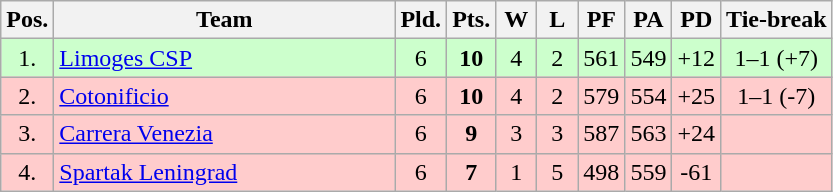<table class="wikitable" style="text-align:center">
<tr>
<th width=15>Pos.</th>
<th width=220>Team</th>
<th width=20>Pld.</th>
<th width=20>Pts.</th>
<th width=20>W</th>
<th width=20>L</th>
<th width=20>PF</th>
<th width=20>PA</th>
<th width=20>PD</th>
<th>Tie-break</th>
</tr>
<tr style="background: #ccffcc;">
<td>1.</td>
<td align=left> <a href='#'>Limoges CSP</a></td>
<td>6</td>
<td><strong>10</strong></td>
<td>4</td>
<td>2</td>
<td>561</td>
<td>549</td>
<td>+12</td>
<td>1–1 (+7)</td>
</tr>
<tr style="background: #ffcccc;">
<td>2.</td>
<td align=left> <a href='#'>Cotonificio</a></td>
<td>6</td>
<td><strong>10</strong></td>
<td>4</td>
<td>2</td>
<td>579</td>
<td>554</td>
<td>+25</td>
<td>1–1 (-7)</td>
</tr>
<tr style="background: #ffcccc;">
<td>3.</td>
<td align=left> <a href='#'>Carrera Venezia</a></td>
<td>6</td>
<td><strong>9</strong></td>
<td>3</td>
<td>3</td>
<td>587</td>
<td>563</td>
<td>+24</td>
<td></td>
</tr>
<tr style="background: #ffcccc;">
<td>4.</td>
<td align=left> <a href='#'>Spartak Leningrad</a></td>
<td>6</td>
<td><strong>7</strong></td>
<td>1</td>
<td>5</td>
<td>498</td>
<td>559</td>
<td>-61</td>
<td></td>
</tr>
</table>
